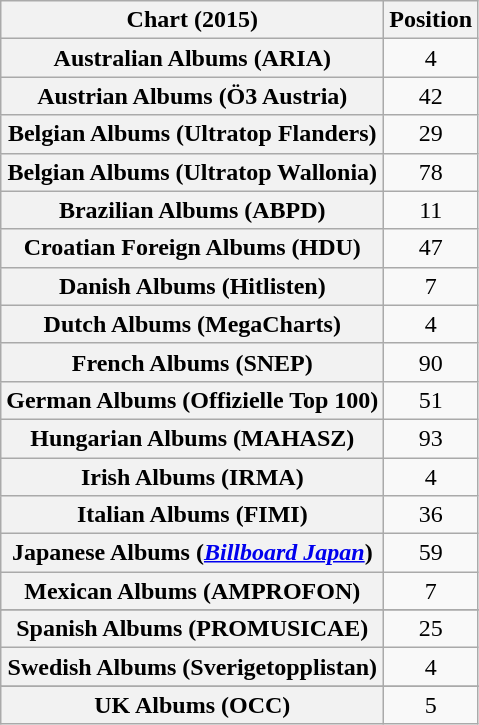<table class="wikitable sortable plainrowheaders" style="text-align:center">
<tr>
<th scope="col">Chart (2015)</th>
<th scope="col">Position</th>
</tr>
<tr>
<th scope="row">Australian Albums (ARIA)</th>
<td>4</td>
</tr>
<tr>
<th scope="row">Austrian Albums (Ö3 Austria)</th>
<td>42</td>
</tr>
<tr>
<th scope="row">Belgian Albums (Ultratop Flanders)</th>
<td>29</td>
</tr>
<tr>
<th scope="row">Belgian Albums (Ultratop Wallonia)</th>
<td>78</td>
</tr>
<tr>
<th scope="row">Brazilian Albums (ABPD)</th>
<td>11</td>
</tr>
<tr>
<th scope="row">Croatian Foreign Albums (HDU)</th>
<td>47</td>
</tr>
<tr>
<th scope="row">Danish Albums (Hitlisten)</th>
<td>7</td>
</tr>
<tr>
<th scope="row">Dutch Albums (MegaCharts)</th>
<td>4</td>
</tr>
<tr>
<th scope="row">French Albums (SNEP)</th>
<td>90</td>
</tr>
<tr>
<th scope="row">German Albums (Offizielle Top 100)</th>
<td>51</td>
</tr>
<tr>
<th scope="row">Hungarian Albums (MAHASZ)</th>
<td>93</td>
</tr>
<tr>
<th scope="row">Irish Albums (IRMA)</th>
<td>4</td>
</tr>
<tr>
<th scope="row">Italian Albums (FIMI)</th>
<td>36</td>
</tr>
<tr>
<th scope="row">Japanese Albums (<em><a href='#'>Billboard Japan</a></em>)</th>
<td>59</td>
</tr>
<tr>
<th scope="row">Mexican Albums (AMPROFON)</th>
<td>7</td>
</tr>
<tr>
</tr>
<tr>
<th scope="row">Spanish Albums (PROMUSICAE)</th>
<td>25</td>
</tr>
<tr>
<th scope="row">Swedish Albums (Sverigetopplistan)</th>
<td>4</td>
</tr>
<tr>
</tr>
<tr>
<th scope="row">UK Albums (OCC)</th>
<td>5</td>
</tr>
</table>
